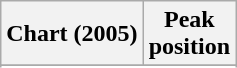<table class="wikitable sortable plainrowheaders">
<tr>
<th scope="col">Chart (2005)</th>
<th scope="col">Peak<br>position</th>
</tr>
<tr>
</tr>
<tr>
</tr>
</table>
